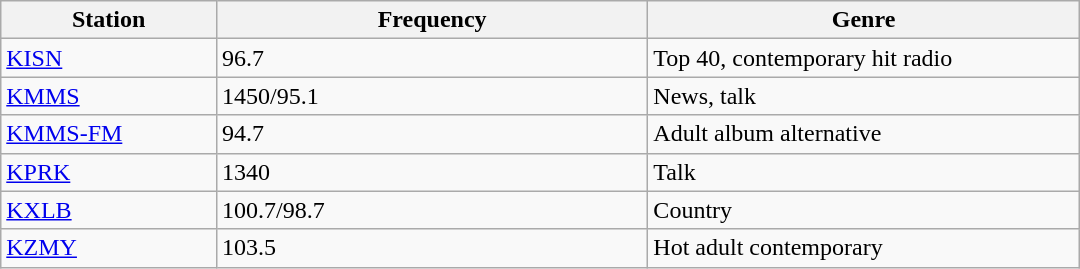<table class="wikitable" style="width:45em;">
<tr>
<th style="width:20%">Station</th>
<th style="width:40%">Frequency</th>
<th style="width:40%">Genre</th>
</tr>
<tr>
<td><a href='#'>KISN</a></td>
<td>96.7</td>
<td>Top 40, contemporary hit radio</td>
</tr>
<tr>
<td><a href='#'>KMMS</a></td>
<td>1450/95.1</td>
<td>News, talk</td>
</tr>
<tr>
<td><a href='#'>KMMS-FM</a></td>
<td>94.7</td>
<td>Adult album alternative</td>
</tr>
<tr>
<td><a href='#'>KPRK</a></td>
<td>1340</td>
<td>Talk</td>
</tr>
<tr>
<td><a href='#'>KXLB</a></td>
<td>100.7/98.7</td>
<td>Country</td>
</tr>
<tr>
<td><a href='#'>KZMY</a></td>
<td>103.5</td>
<td>Hot adult contemporary</td>
</tr>
</table>
